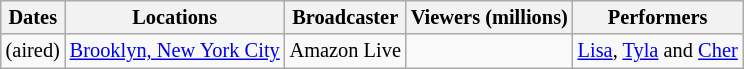<table class="wikitable" style="font-size: 85%">
<tr>
<th>Dates</th>
<th>Locations</th>
<th>Broadcaster</th>
<th>Viewers (millions)</th>
<th>Performers</th>
</tr>
<tr>
<td> (aired)</td>
<td><a href='#'>Brooklyn, New York City</a></td>
<td>Amazon Live</td>
<td></td>
<td><a href='#'>Lisa</a>, <a href='#'>Tyla</a> and <a href='#'>Cher</a></td>
</tr>
</table>
